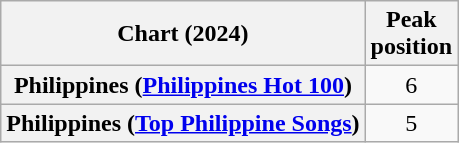<table class="wikitable sortable plainrowheaders" style="text-align:center">
<tr>
<th scope="col">Chart (2024)</th>
<th scope="col">Peak<br>position</th>
</tr>
<tr>
<th scope="row">Philippines (<a href='#'>Philippines Hot 100</a>)</th>
<td>6</td>
</tr>
<tr>
<th scope="row">Philippines (<a href='#'>Top Philippine Songs</a>)</th>
<td>5</td>
</tr>
</table>
